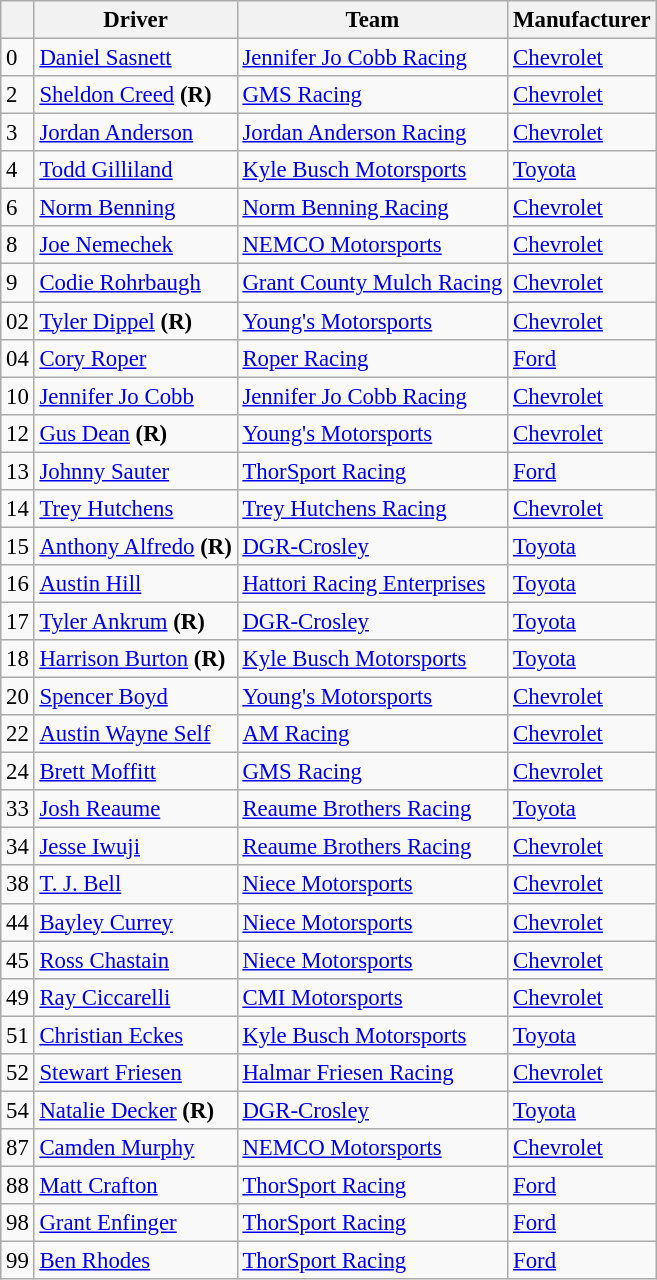<table class="wikitable" style="font-size:95%">
<tr>
<th></th>
<th>Driver</th>
<th>Team</th>
<th>Manufacturer</th>
</tr>
<tr>
<td>0</td>
<td><a href='#'>Daniel Sasnett</a></td>
<td><a href='#'>Jennifer Jo Cobb Racing</a></td>
<td><a href='#'>Chevrolet</a></td>
</tr>
<tr>
<td>2</td>
<td><a href='#'>Sheldon Creed</a> <strong>(R)</strong></td>
<td><a href='#'>GMS Racing</a></td>
<td><a href='#'>Chevrolet</a></td>
</tr>
<tr>
<td>3</td>
<td><a href='#'>Jordan Anderson</a></td>
<td><a href='#'>Jordan Anderson Racing</a></td>
<td><a href='#'>Chevrolet</a></td>
</tr>
<tr>
<td>4</td>
<td><a href='#'>Todd Gilliland</a></td>
<td><a href='#'>Kyle Busch Motorsports</a></td>
<td><a href='#'>Toyota</a></td>
</tr>
<tr>
<td>6</td>
<td><a href='#'>Norm Benning</a></td>
<td><a href='#'>Norm Benning Racing</a></td>
<td><a href='#'>Chevrolet</a></td>
</tr>
<tr>
<td>8</td>
<td><a href='#'>Joe Nemechek</a></td>
<td><a href='#'>NEMCO Motorsports</a></td>
<td><a href='#'>Chevrolet</a></td>
</tr>
<tr>
<td>9</td>
<td><a href='#'>Codie Rohrbaugh</a></td>
<td><a href='#'>Grant County Mulch Racing</a></td>
<td><a href='#'>Chevrolet</a></td>
</tr>
<tr>
<td>02</td>
<td><a href='#'>Tyler Dippel</a> <strong>(R)</strong></td>
<td><a href='#'>Young's Motorsports</a></td>
<td><a href='#'>Chevrolet</a></td>
</tr>
<tr>
<td>04</td>
<td><a href='#'>Cory Roper</a></td>
<td><a href='#'>Roper Racing</a></td>
<td><a href='#'>Ford</a></td>
</tr>
<tr>
<td>10</td>
<td><a href='#'>Jennifer Jo Cobb</a></td>
<td><a href='#'>Jennifer Jo Cobb Racing</a></td>
<td><a href='#'>Chevrolet</a></td>
</tr>
<tr>
<td>12</td>
<td><a href='#'>Gus Dean</a> <strong>(R)</strong></td>
<td><a href='#'>Young's Motorsports</a></td>
<td><a href='#'>Chevrolet</a></td>
</tr>
<tr>
<td>13</td>
<td><a href='#'>Johnny Sauter</a></td>
<td><a href='#'>ThorSport Racing</a></td>
<td><a href='#'>Ford</a></td>
</tr>
<tr>
<td>14</td>
<td><a href='#'>Trey Hutchens</a></td>
<td><a href='#'>Trey Hutchens Racing</a></td>
<td><a href='#'>Chevrolet</a></td>
</tr>
<tr>
<td>15</td>
<td><a href='#'>Anthony Alfredo</a> <strong>(R)</strong></td>
<td><a href='#'>DGR-Crosley</a></td>
<td><a href='#'>Toyota</a></td>
</tr>
<tr>
<td>16</td>
<td><a href='#'>Austin Hill</a></td>
<td><a href='#'>Hattori Racing Enterprises</a></td>
<td><a href='#'>Toyota</a></td>
</tr>
<tr>
<td>17</td>
<td><a href='#'>Tyler Ankrum</a> <strong>(R)</strong></td>
<td><a href='#'>DGR-Crosley</a></td>
<td><a href='#'>Toyota</a></td>
</tr>
<tr>
<td>18</td>
<td><a href='#'>Harrison Burton</a> <strong>(R)</strong></td>
<td><a href='#'>Kyle Busch Motorsports</a></td>
<td><a href='#'>Toyota</a></td>
</tr>
<tr>
<td>20</td>
<td><a href='#'>Spencer Boyd</a></td>
<td><a href='#'>Young's Motorsports</a></td>
<td><a href='#'>Chevrolet</a></td>
</tr>
<tr>
<td>22</td>
<td><a href='#'>Austin Wayne Self</a></td>
<td><a href='#'>AM Racing</a></td>
<td><a href='#'>Chevrolet</a></td>
</tr>
<tr>
<td>24</td>
<td><a href='#'>Brett Moffitt</a></td>
<td><a href='#'>GMS Racing</a></td>
<td><a href='#'>Chevrolet</a></td>
</tr>
<tr>
<td>33</td>
<td><a href='#'>Josh Reaume</a></td>
<td><a href='#'>Reaume Brothers Racing</a></td>
<td><a href='#'>Toyota</a></td>
</tr>
<tr>
<td>34</td>
<td><a href='#'>Jesse Iwuji</a></td>
<td><a href='#'>Reaume Brothers Racing</a></td>
<td><a href='#'>Chevrolet</a></td>
</tr>
<tr>
<td>38</td>
<td><a href='#'>T. J. Bell</a></td>
<td><a href='#'>Niece Motorsports</a></td>
<td><a href='#'>Chevrolet</a></td>
</tr>
<tr>
<td>44</td>
<td><a href='#'>Bayley Currey</a></td>
<td><a href='#'>Niece Motorsports</a></td>
<td><a href='#'>Chevrolet</a></td>
</tr>
<tr>
<td>45</td>
<td><a href='#'>Ross Chastain</a></td>
<td><a href='#'>Niece Motorsports</a></td>
<td><a href='#'>Chevrolet</a></td>
</tr>
<tr>
<td>49</td>
<td><a href='#'>Ray Ciccarelli</a></td>
<td><a href='#'>CMI Motorsports</a></td>
<td><a href='#'>Chevrolet</a></td>
</tr>
<tr>
<td>51</td>
<td><a href='#'>Christian Eckes</a></td>
<td><a href='#'>Kyle Busch Motorsports</a></td>
<td><a href='#'>Toyota</a></td>
</tr>
<tr>
<td>52</td>
<td><a href='#'>Stewart Friesen</a></td>
<td><a href='#'>Halmar Friesen Racing</a></td>
<td><a href='#'>Chevrolet</a></td>
</tr>
<tr>
<td>54</td>
<td><a href='#'>Natalie Decker</a> <strong>(R)</strong></td>
<td><a href='#'>DGR-Crosley</a></td>
<td><a href='#'>Toyota</a></td>
</tr>
<tr>
<td>87</td>
<td><a href='#'>Camden Murphy</a></td>
<td><a href='#'>NEMCO Motorsports</a></td>
<td><a href='#'>Chevrolet</a></td>
</tr>
<tr>
<td>88</td>
<td><a href='#'>Matt Crafton</a></td>
<td><a href='#'>ThorSport Racing</a></td>
<td><a href='#'>Ford</a></td>
</tr>
<tr>
<td>98</td>
<td><a href='#'>Grant Enfinger</a></td>
<td><a href='#'>ThorSport Racing</a></td>
<td><a href='#'>Ford</a></td>
</tr>
<tr>
<td>99</td>
<td><a href='#'>Ben Rhodes</a></td>
<td><a href='#'>ThorSport Racing</a></td>
<td><a href='#'>Ford</a></td>
</tr>
</table>
